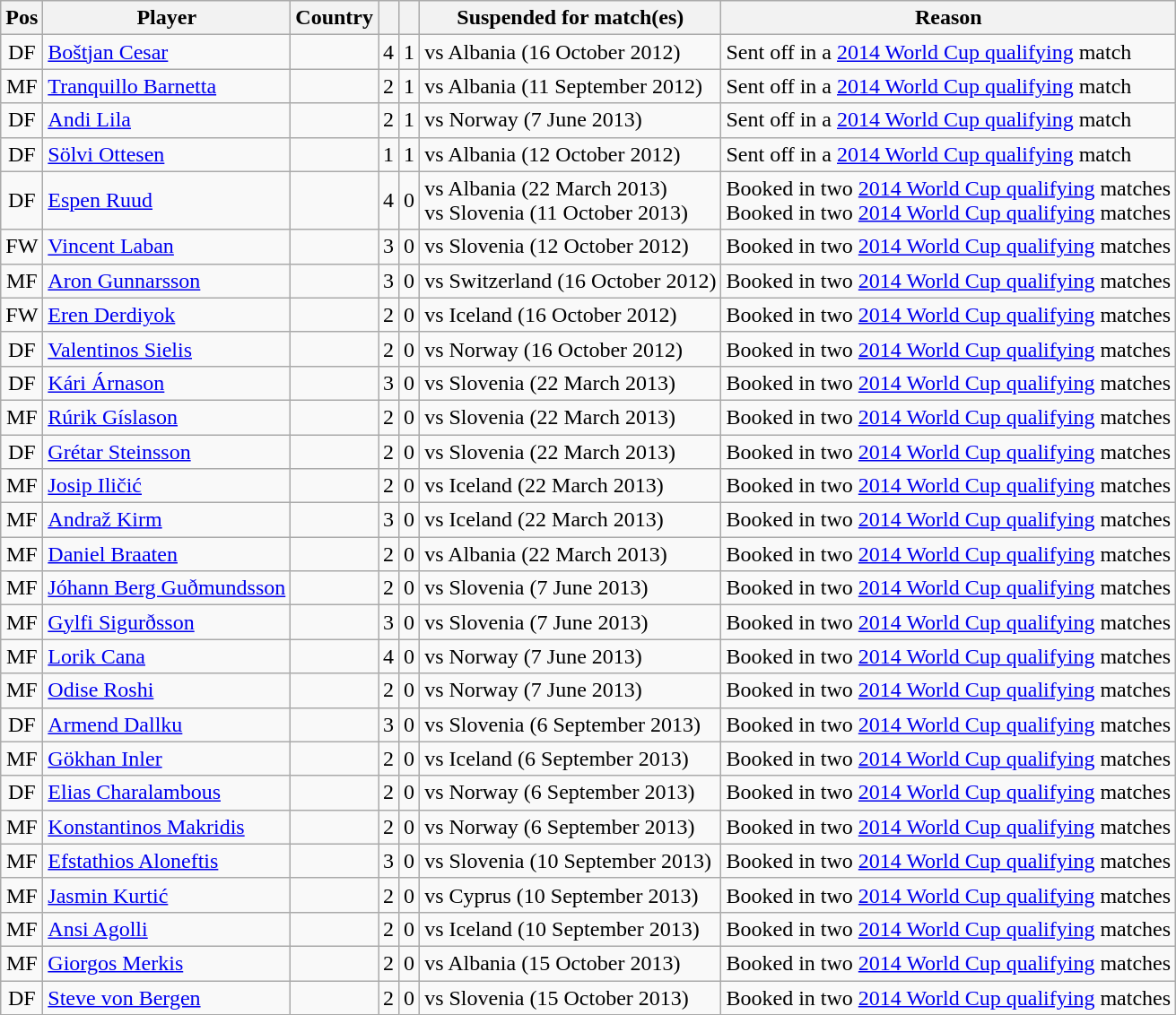<table class="wikitable" style="text-align: center;">
<tr>
<th>Pos</th>
<th>Player</th>
<th>Country</th>
<th></th>
<th></th>
<th>Suspended for match(es)</th>
<th>Reason</th>
</tr>
<tr>
<td>DF</td>
<td align="left"><a href='#'>Boštjan Cesar</a></td>
<td align="left"></td>
<td>4</td>
<td>1</td>
<td align="left">vs Albania (16 October 2012)</td>
<td align="left">Sent off in a <a href='#'>2014 World Cup qualifying</a> match</td>
</tr>
<tr>
<td>MF</td>
<td align="left"><a href='#'>Tranquillo Barnetta</a></td>
<td align="left"></td>
<td>2</td>
<td>1</td>
<td align="left">vs Albania (11 September 2012)</td>
<td align="left">Sent off in a <a href='#'>2014 World Cup qualifying</a> match</td>
</tr>
<tr>
<td>DF</td>
<td align="left"><a href='#'>Andi Lila</a></td>
<td align="left"></td>
<td>2</td>
<td>1</td>
<td align="left">vs Norway (7 June 2013)</td>
<td align="left">Sent off in a <a href='#'>2014 World Cup qualifying</a> match</td>
</tr>
<tr>
<td>DF</td>
<td align="left"><a href='#'>Sölvi Ottesen</a></td>
<td align="left"></td>
<td>1</td>
<td>1</td>
<td align="left">vs Albania (12 October 2012)</td>
<td align="left">Sent off in a <a href='#'>2014 World Cup qualifying</a> match</td>
</tr>
<tr>
<td>DF</td>
<td align="left"><a href='#'>Espen Ruud</a></td>
<td align="left"></td>
<td>4</td>
<td>0</td>
<td align="left">vs Albania (22 March 2013)<br>vs Slovenia (11 October 2013)</td>
<td align="left">Booked in two <a href='#'>2014 World Cup qualifying</a> matches<br>Booked in two <a href='#'>2014 World Cup qualifying</a> matches</td>
</tr>
<tr>
<td>FW</td>
<td align="left"><a href='#'>Vincent Laban</a></td>
<td align="left"></td>
<td>3</td>
<td>0</td>
<td align="left">vs Slovenia (12 October 2012)</td>
<td align="left">Booked in two <a href='#'>2014 World Cup qualifying</a> matches</td>
</tr>
<tr>
<td>MF</td>
<td align="left"><a href='#'>Aron Gunnarsson</a></td>
<td align="left"></td>
<td>3</td>
<td>0</td>
<td align="left">vs Switzerland (16 October 2012)</td>
<td align="left">Booked in two <a href='#'>2014 World Cup qualifying</a> matches</td>
</tr>
<tr>
<td>FW</td>
<td align="left"><a href='#'>Eren Derdiyok</a></td>
<td align="left"></td>
<td>2</td>
<td>0</td>
<td align="left">vs Iceland (16 October 2012)</td>
<td align="left">Booked in two <a href='#'>2014 World Cup qualifying</a> matches</td>
</tr>
<tr>
<td>DF</td>
<td align="left"><a href='#'>Valentinos Sielis</a></td>
<td align="left"></td>
<td>2</td>
<td>0</td>
<td align="left">vs Norway (16 October 2012)</td>
<td align="left">Booked in two <a href='#'>2014 World Cup qualifying</a> matches</td>
</tr>
<tr>
<td>DF</td>
<td align="left"><a href='#'>Kári Árnason</a></td>
<td align="left"></td>
<td>3</td>
<td>0</td>
<td align="left">vs Slovenia (22 March 2013)</td>
<td align="left">Booked in two <a href='#'>2014 World Cup qualifying</a> matches</td>
</tr>
<tr>
<td>MF</td>
<td align="left"><a href='#'>Rúrik Gíslason</a></td>
<td align="left"></td>
<td>2</td>
<td>0</td>
<td align="left">vs Slovenia (22 March 2013)</td>
<td align="left">Booked in two <a href='#'>2014 World Cup qualifying</a> matches</td>
</tr>
<tr>
<td>DF</td>
<td align="left"><a href='#'>Grétar Steinsson</a></td>
<td align="left"></td>
<td>2</td>
<td>0</td>
<td align="left">vs Slovenia (22 March 2013)</td>
<td align="left">Booked in two <a href='#'>2014 World Cup qualifying</a> matches</td>
</tr>
<tr>
<td>MF</td>
<td align="left"><a href='#'>Josip Iličić</a></td>
<td align="left"></td>
<td>2</td>
<td>0</td>
<td align="left">vs Iceland (22 March 2013)</td>
<td align="left">Booked in two <a href='#'>2014 World Cup qualifying</a> matches</td>
</tr>
<tr>
<td>MF</td>
<td align="left"><a href='#'>Andraž Kirm</a></td>
<td align="left"></td>
<td>3</td>
<td>0</td>
<td align="left">vs Iceland (22 March 2013)</td>
<td align="left">Booked in two <a href='#'>2014 World Cup qualifying</a> matches</td>
</tr>
<tr>
<td>MF</td>
<td align="left"><a href='#'>Daniel Braaten</a></td>
<td align="left"></td>
<td>2</td>
<td>0</td>
<td align="left">vs Albania (22 March 2013)</td>
<td align="left">Booked in two <a href='#'>2014 World Cup qualifying</a> matches</td>
</tr>
<tr>
<td>MF</td>
<td align="left"><a href='#'>Jóhann Berg Guðmundsson</a></td>
<td align="left"></td>
<td>2</td>
<td>0</td>
<td align="left">vs Slovenia (7 June 2013)</td>
<td align="left">Booked in two <a href='#'>2014 World Cup qualifying</a> matches</td>
</tr>
<tr>
<td>MF</td>
<td align="left"><a href='#'>Gylfi Sigurðsson</a></td>
<td align="left"></td>
<td>3</td>
<td>0</td>
<td align="left">vs Slovenia (7 June 2013)</td>
<td align="left">Booked in two <a href='#'>2014 World Cup qualifying</a> matches</td>
</tr>
<tr>
<td>MF</td>
<td align="left"><a href='#'>Lorik Cana</a></td>
<td align="left"></td>
<td>4</td>
<td>0</td>
<td align="left">vs Norway (7 June 2013)</td>
<td align="left">Booked in two <a href='#'>2014 World Cup qualifying</a> matches</td>
</tr>
<tr>
<td>MF</td>
<td align="left"><a href='#'>Odise Roshi</a></td>
<td align="left"></td>
<td>2</td>
<td>0</td>
<td align="left">vs Norway (7 June 2013)</td>
<td align="left">Booked in two <a href='#'>2014 World Cup qualifying</a> matches</td>
</tr>
<tr>
<td>DF</td>
<td align="left"><a href='#'>Armend Dallku</a></td>
<td align="left"></td>
<td>3</td>
<td>0</td>
<td align="left">vs Slovenia (6 September 2013)</td>
<td align="left">Booked in two <a href='#'>2014 World Cup qualifying</a> matches</td>
</tr>
<tr>
<td>MF</td>
<td align="left"><a href='#'>Gökhan Inler</a></td>
<td align="left"></td>
<td>2</td>
<td>0</td>
<td align="left">vs Iceland (6 September 2013)</td>
<td align="left">Booked in two <a href='#'>2014 World Cup qualifying</a> matches</td>
</tr>
<tr>
<td>DF</td>
<td align="left"><a href='#'>Elias Charalambous</a></td>
<td align="left"></td>
<td>2</td>
<td>0</td>
<td align="left">vs Norway (6 September 2013)</td>
<td align="left">Booked in two <a href='#'>2014 World Cup qualifying</a> matches</td>
</tr>
<tr>
<td>MF</td>
<td align="left"><a href='#'>Konstantinos Makridis</a></td>
<td align="left"></td>
<td>2</td>
<td>0</td>
<td align="left">vs Norway (6 September 2013)</td>
<td align="left">Booked in two <a href='#'>2014 World Cup qualifying</a> matches</td>
</tr>
<tr>
<td>MF</td>
<td align="left"><a href='#'>Efstathios Aloneftis</a></td>
<td align="left"></td>
<td>3</td>
<td>0</td>
<td align="left">vs Slovenia (10 September 2013)</td>
<td align="left">Booked in two <a href='#'>2014 World Cup qualifying</a> matches</td>
</tr>
<tr>
<td>MF</td>
<td align="left"><a href='#'>Jasmin Kurtić</a></td>
<td align="left"></td>
<td>2</td>
<td>0</td>
<td align="left">vs Cyprus (10 September 2013)</td>
<td align="left">Booked in two <a href='#'>2014 World Cup qualifying</a> matches</td>
</tr>
<tr>
<td>MF</td>
<td align="left"><a href='#'>Ansi Agolli</a></td>
<td align="left"></td>
<td>2</td>
<td>0</td>
<td align="left">vs Iceland (10 September 2013)</td>
<td align="left">Booked in two <a href='#'>2014 World Cup qualifying</a> matches</td>
</tr>
<tr>
<td>MF</td>
<td align="left"><a href='#'>Giorgos Merkis</a></td>
<td align="left"></td>
<td>2</td>
<td>0</td>
<td align="left">vs Albania (15 October 2013)</td>
<td align="left">Booked in two <a href='#'>2014 World Cup qualifying</a> matches</td>
</tr>
<tr>
<td>DF</td>
<td align="left"><a href='#'>Steve von Bergen</a></td>
<td align="left"></td>
<td>2</td>
<td>0</td>
<td align="left">vs Slovenia (15 October 2013)</td>
<td align="left">Booked in two <a href='#'>2014 World Cup qualifying</a> matches</td>
</tr>
</table>
